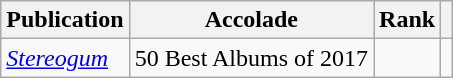<table class="sortable wikitable">
<tr>
<th>Publication</th>
<th>Accolade</th>
<th>Rank</th>
<th class="unsortable"></th>
</tr>
<tr>
<td><em><a href='#'>Stereogum</a></em></td>
<td>50 Best Albums of 2017</td>
<td></td>
<td></td>
</tr>
</table>
